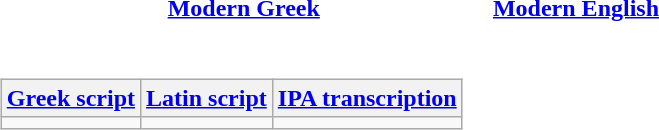<table>
<tr>
<th><a href='#'>Modern Greek</a></th>
<th><a href='#'>Modern English</a></th>
</tr>
<tr style="white-space:nowrap;text-align:center;">
<td><br><table class="wikitable">
<tr>
<th><a href='#'>Greek script</a></th>
<th><a href='#'>Latin script</a></th>
<th><a href='#'>IPA transcription</a></th>
</tr>
<tr style="valign:top;white-space:nowrap;text-align:center;">
<td></td>
<td></td>
<td></td>
</tr>
</table>
</td>
<td></td>
</tr>
</table>
